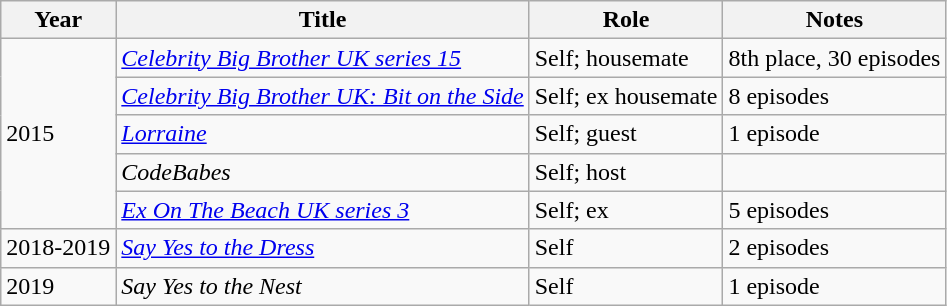<table class="wikitable">
<tr>
<th>Year</th>
<th>Title</th>
<th>Role</th>
<th>Notes</th>
</tr>
<tr>
<td rowspan="5">2015</td>
<td><em><a href='#'>Celebrity Big Brother UK series 15</a></em></td>
<td>Self; housemate</td>
<td>8th place, 30 episodes</td>
</tr>
<tr>
<td><em><a href='#'>Celebrity Big Brother UK: Bit on the Side</a></em></td>
<td>Self; ex housemate</td>
<td>8 episodes</td>
</tr>
<tr>
<td><em><a href='#'>Lorraine</a></em></td>
<td>Self; guest</td>
<td>1 episode</td>
</tr>
<tr>
<td><em>CodeBabes</em></td>
<td>Self; host</td>
<td></td>
</tr>
<tr>
<td><em><a href='#'>Ex On The Beach UK series 3</a></em></td>
<td>Self; ex</td>
<td>5 episodes</td>
</tr>
<tr>
<td>2018-2019</td>
<td><em><a href='#'>Say Yes to the Dress</a></em></td>
<td>Self</td>
<td>2 episodes</td>
</tr>
<tr>
<td>2019</td>
<td><em>Say Yes to the Nest</em></td>
<td>Self</td>
<td>1 episode</td>
</tr>
</table>
